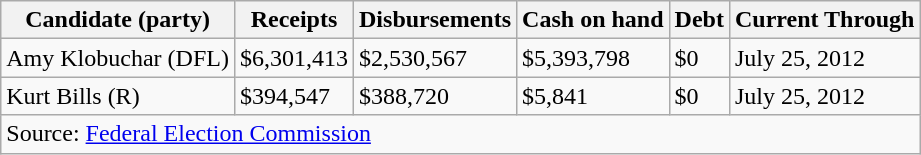<table class="wikitable sortable">
<tr>
<th>Candidate (party)</th>
<th>Receipts</th>
<th>Disbursements</th>
<th>Cash on hand</th>
<th>Debt</th>
<th>Current Through</th>
</tr>
<tr>
<td>Amy Klobuchar (DFL)</td>
<td>$6,301,413</td>
<td>$2,530,567</td>
<td>$5,393,798</td>
<td>$0</td>
<td>July 25, 2012</td>
</tr>
<tr>
<td>Kurt Bills (R)</td>
<td>$394,547</td>
<td>$388,720</td>
<td>$5,841</td>
<td>$0</td>
<td>July 25, 2012</td>
</tr>
<tr>
<td colspan=6>Source: <a href='#'>Federal Election Commission</a></td>
</tr>
</table>
